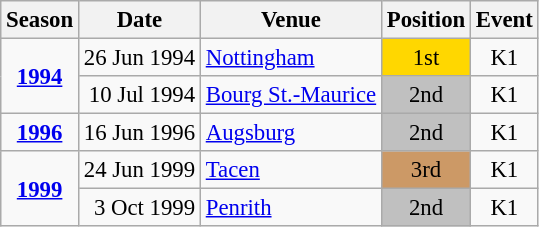<table class="wikitable" style="text-align:center; font-size:95%;">
<tr>
<th>Season</th>
<th>Date</th>
<th>Venue</th>
<th>Position</th>
<th>Event</th>
</tr>
<tr>
<td rowspan=2><strong><a href='#'>1994</a></strong></td>
<td align=right>26 Jun 1994</td>
<td align=left><a href='#'>Nottingham</a></td>
<td bgcolor=gold>1st</td>
<td>K1</td>
</tr>
<tr>
<td align=right>10 Jul 1994</td>
<td align=left><a href='#'>Bourg St.-Maurice</a></td>
<td bgcolor=silver>2nd</td>
<td>K1</td>
</tr>
<tr>
<td><strong><a href='#'>1996</a></strong></td>
<td align=right>16 Jun 1996</td>
<td align=left><a href='#'>Augsburg</a></td>
<td bgcolor=silver>2nd</td>
<td>K1</td>
</tr>
<tr>
<td rowspan=2><strong><a href='#'>1999</a></strong></td>
<td align=right>24 Jun 1999</td>
<td align=left><a href='#'>Tacen</a></td>
<td bgcolor=cc9966>3rd</td>
<td>K1</td>
</tr>
<tr>
<td align=right>3 Oct 1999</td>
<td align=left><a href='#'>Penrith</a></td>
<td bgcolor=silver>2nd</td>
<td>K1</td>
</tr>
</table>
